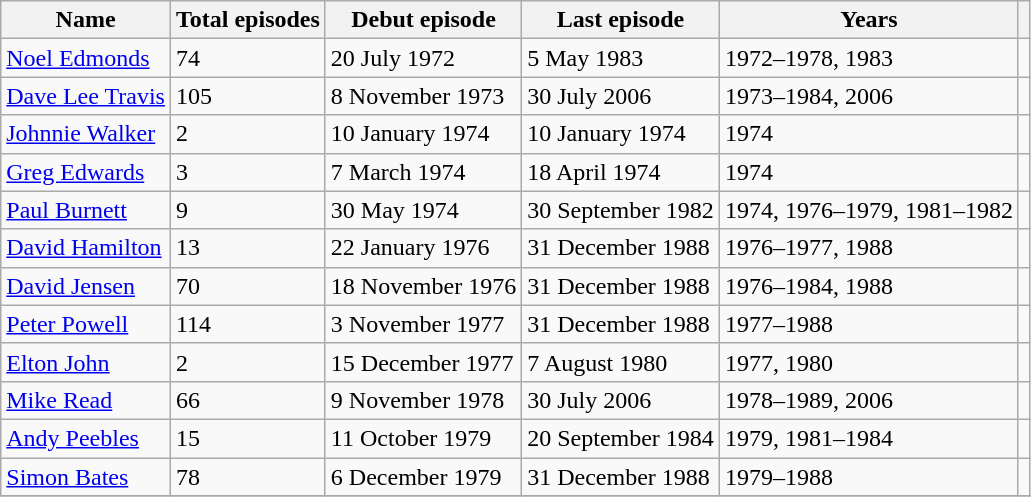<table class="wikitable sortable">
<tr>
<th>Name</th>
<th>Total episodes</th>
<th>Debut episode</th>
<th>Last episode</th>
<th>Years</th>
<th></th>
</tr>
<tr>
<td><a href='#'>Noel Edmonds</a></td>
<td>74</td>
<td>20 July 1972</td>
<td>5 May 1983</td>
<td>1972–1978, 1983</td>
<td></td>
</tr>
<tr>
<td><a href='#'>Dave Lee Travis</a></td>
<td>105</td>
<td>8 November 1973</td>
<td>30 July 2006</td>
<td>1973–1984, 2006</td>
<td></td>
</tr>
<tr>
<td><a href='#'>Johnnie Walker</a></td>
<td>2</td>
<td>10 January 1974</td>
<td>10 January 1974</td>
<td>1974</td>
<td></td>
</tr>
<tr>
<td><a href='#'>Greg Edwards</a></td>
<td>3</td>
<td>7 March 1974</td>
<td>18 April 1974</td>
<td>1974</td>
<td></td>
</tr>
<tr>
<td><a href='#'>Paul Burnett</a></td>
<td>9</td>
<td>30 May 1974</td>
<td>30 September 1982</td>
<td>1974, 1976–1979, 1981–1982</td>
<td></td>
</tr>
<tr>
<td><a href='#'>David Hamilton</a></td>
<td>13</td>
<td>22 January 1976</td>
<td>31 December 1988</td>
<td>1976–1977, 1988</td>
<td></td>
</tr>
<tr>
<td><a href='#'>David Jensen</a></td>
<td>70</td>
<td>18 November 1976</td>
<td>31 December 1988</td>
<td>1976–1984, 1988</td>
<td></td>
</tr>
<tr>
<td><a href='#'>Peter Powell</a></td>
<td>114</td>
<td>3 November 1977</td>
<td>31 December 1988</td>
<td>1977–1988</td>
<td></td>
</tr>
<tr>
<td><a href='#'>Elton John</a></td>
<td>2</td>
<td>15 December 1977</td>
<td>7 August 1980</td>
<td>1977, 1980</td>
<td></td>
</tr>
<tr>
<td><a href='#'>Mike Read</a></td>
<td>66</td>
<td>9 November 1978</td>
<td>30 July 2006</td>
<td>1978–1989, 2006</td>
<td></td>
</tr>
<tr>
<td><a href='#'>Andy Peebles</a></td>
<td>15</td>
<td>11 October 1979</td>
<td>20 September 1984</td>
<td>1979, 1981–1984</td>
<td></td>
</tr>
<tr>
<td><a href='#'>Simon Bates</a></td>
<td>78</td>
<td>6 December 1979</td>
<td>31 December 1988</td>
<td>1979–1988</td>
<td></td>
</tr>
<tr>
</tr>
</table>
